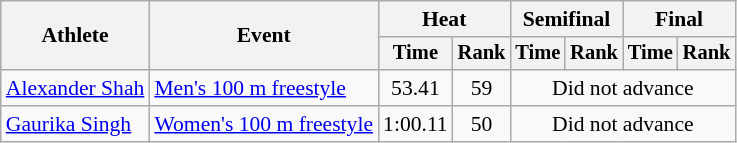<table class=wikitable style="font-size:90%">
<tr>
<th rowspan="2">Athlete</th>
<th rowspan="2">Event</th>
<th colspan="2">Heat</th>
<th colspan="2">Semifinal</th>
<th colspan="2">Final</th>
</tr>
<tr style="font-size:95%">
<th>Time</th>
<th>Rank</th>
<th>Time</th>
<th>Rank</th>
<th>Time</th>
<th>Rank</th>
</tr>
<tr align=center>
<td align=left><a href='#'>Alexander Shah</a></td>
<td align=left><a href='#'>Men's 100 m freestyle</a></td>
<td>53.41</td>
<td>59</td>
<td colspan="4">Did not advance</td>
</tr>
<tr align=center>
<td align=left><a href='#'>Gaurika Singh</a></td>
<td align=left><a href='#'>Women's 100 m freestyle</a></td>
<td>1:00.11</td>
<td>50</td>
<td colspan="4">Did not advance</td>
</tr>
</table>
